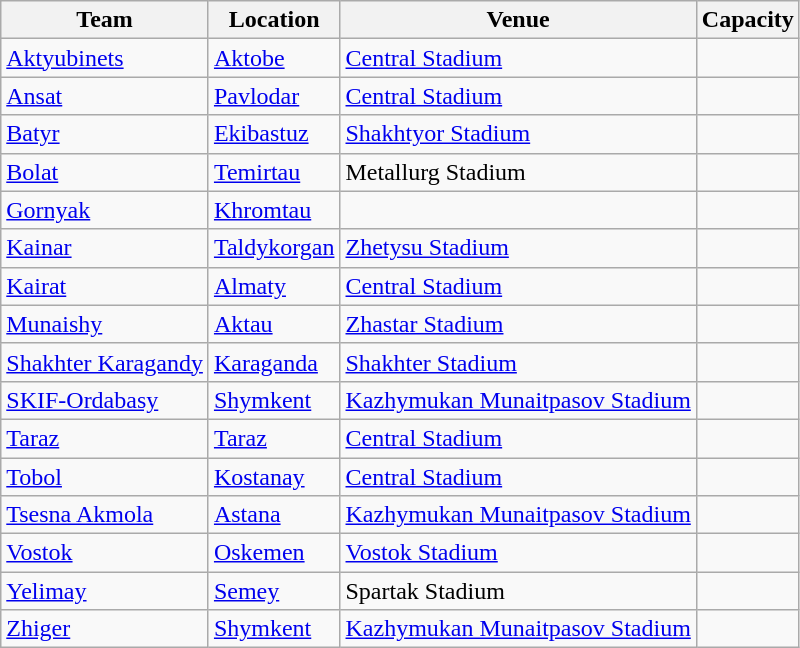<table class="wikitable sortable" border="1">
<tr>
<th>Team</th>
<th>Location</th>
<th>Venue</th>
<th>Capacity</th>
</tr>
<tr>
<td><a href='#'>Aktyubinets</a></td>
<td><a href='#'>Aktobe</a></td>
<td><a href='#'>Central Stadium</a></td>
<td style="text-align:center;"></td>
</tr>
<tr>
<td><a href='#'>Ansat</a></td>
<td><a href='#'>Pavlodar</a></td>
<td><a href='#'>Central Stadium</a></td>
<td style="text-align:center;"></td>
</tr>
<tr>
<td><a href='#'>Batyr</a></td>
<td><a href='#'>Ekibastuz</a></td>
<td><a href='#'>Shakhtyor Stadium</a></td>
<td style="text-align:center;"></td>
</tr>
<tr>
<td><a href='#'>Bolat</a></td>
<td><a href='#'>Temirtau</a></td>
<td>Metallurg Stadium</td>
<td style="text-align:center;"></td>
</tr>
<tr>
<td><a href='#'>Gornyak</a></td>
<td><a href='#'>Khromtau</a></td>
<td></td>
<td style="text-align:center;"></td>
</tr>
<tr>
<td><a href='#'>Kainar</a></td>
<td><a href='#'>Taldykorgan</a></td>
<td><a href='#'>Zhetysu Stadium</a></td>
<td style="text-align:center;"></td>
</tr>
<tr>
<td><a href='#'>Kairat</a></td>
<td><a href='#'>Almaty</a></td>
<td><a href='#'>Central Stadium</a></td>
<td style="text-align:center;"></td>
</tr>
<tr>
<td><a href='#'>Munaishy</a></td>
<td><a href='#'>Aktau</a></td>
<td><a href='#'>Zhastar Stadium</a></td>
<td style="text-align:center;"></td>
</tr>
<tr>
<td><a href='#'>Shakhter Karagandy</a></td>
<td><a href='#'>Karaganda</a></td>
<td><a href='#'>Shakhter Stadium</a></td>
<td style="text-align:center;"></td>
</tr>
<tr>
<td><a href='#'>SKIF-Ordabasy</a></td>
<td><a href='#'>Shymkent</a></td>
<td><a href='#'>Kazhymukan Munaitpasov Stadium</a></td>
<td style="text-align:center;"></td>
</tr>
<tr>
<td><a href='#'>Taraz</a></td>
<td><a href='#'>Taraz</a></td>
<td><a href='#'>Central Stadium</a></td>
<td style="text-align:center;"></td>
</tr>
<tr>
<td><a href='#'>Tobol</a></td>
<td><a href='#'>Kostanay</a></td>
<td><a href='#'>Central Stadium</a></td>
<td style="text-align:center;"></td>
</tr>
<tr>
<td><a href='#'>Tsesna Akmola</a></td>
<td><a href='#'>Astana</a></td>
<td><a href='#'>Kazhymukan Munaitpasov Stadium</a></td>
<td style="text-align:center;"></td>
</tr>
<tr>
<td><a href='#'>Vostok</a></td>
<td><a href='#'>Oskemen</a></td>
<td><a href='#'>Vostok Stadium</a></td>
<td style="text-align:center;"></td>
</tr>
<tr>
<td><a href='#'>Yelimay</a></td>
<td><a href='#'>Semey</a></td>
<td>Spartak Stadium</td>
<td style="text-align:center;"></td>
</tr>
<tr>
<td><a href='#'>Zhiger</a></td>
<td><a href='#'>Shymkent</a></td>
<td><a href='#'>Kazhymukan Munaitpasov Stadium</a></td>
<td style="text-align:center;"></td>
</tr>
</table>
